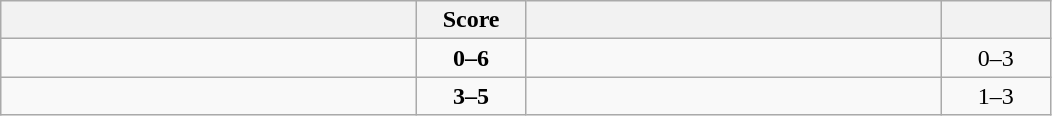<table class="wikitable" style="text-align: center; ">
<tr>
<th align="right" width="270"></th>
<th width="65">Score</th>
<th align="left" width="270"></th>
<th width="65"></th>
</tr>
<tr>
<td align="left"></td>
<td><strong>0–6</strong></td>
<td align="left"><strong></strong></td>
<td>0–3 <strong></strong></td>
</tr>
<tr>
<td align="left"></td>
<td><strong>3–5</strong></td>
<td align="left"><strong></strong></td>
<td>1–3 <strong></strong></td>
</tr>
</table>
